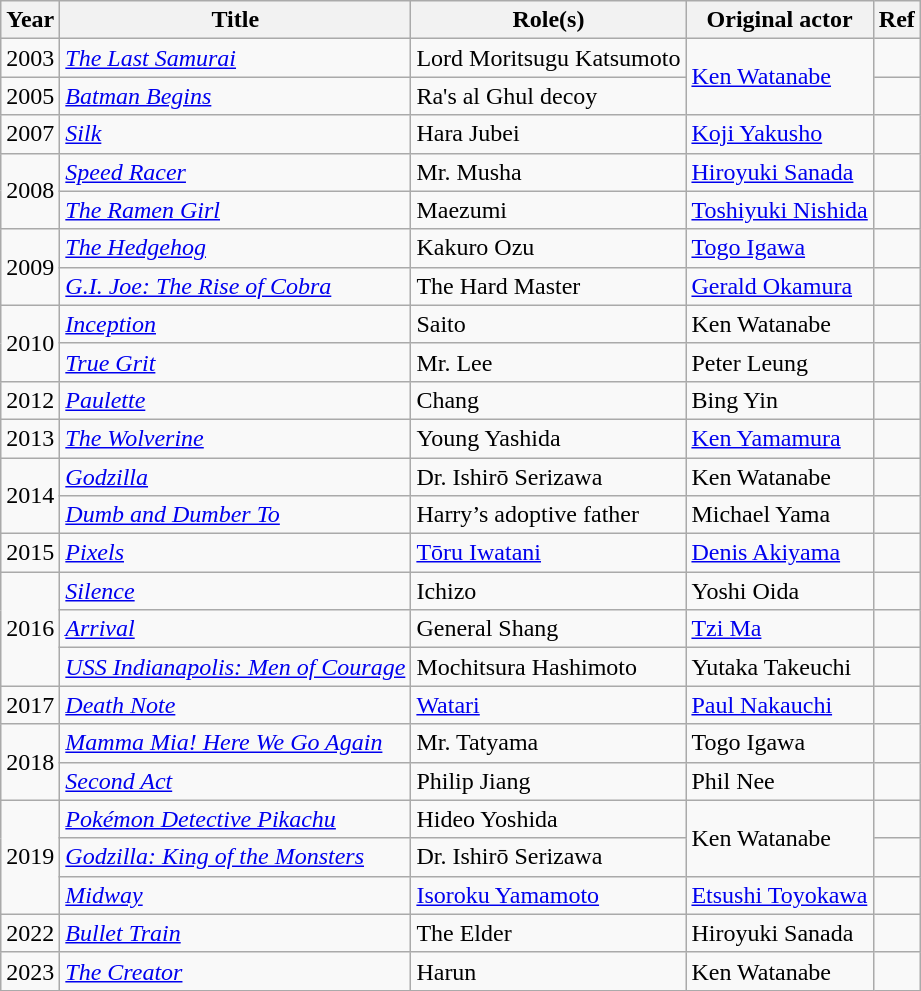<table class="wikitable plainrowheaders sortable">
<tr>
<th scope="col">Year</th>
<th scope="col">Title</th>
<th scope="col">Role(s)</th>
<th scope="col">Original actor</th>
<th scope="col" class="unsortable">Ref</th>
</tr>
<tr>
<td>2003</td>
<td><em><a href='#'>The Last Samurai</a></em></td>
<td>Lord Moritsugu Katsumoto</td>
<td rowspan=2><a href='#'>Ken Watanabe</a></td>
<td></td>
</tr>
<tr>
<td>2005</td>
<td><em><a href='#'>Batman Begins</a></em></td>
<td>Ra's al Ghul decoy</td>
<td></td>
</tr>
<tr>
<td>2007</td>
<td><em><a href='#'>Silk</a></em></td>
<td>Hara Jubei</td>
<td><a href='#'>Koji Yakusho</a></td>
<td></td>
</tr>
<tr>
<td rowspan=2>2008</td>
<td><em><a href='#'>Speed Racer</a></em></td>
<td>Mr. Musha</td>
<td><a href='#'>Hiroyuki Sanada</a></td>
<td></td>
</tr>
<tr>
<td><em><a href='#'>The Ramen Girl</a></em></td>
<td>Maezumi</td>
<td><a href='#'>Toshiyuki Nishida</a></td>
<td></td>
</tr>
<tr>
<td rowspan=2>2009</td>
<td><em><a href='#'>The Hedgehog</a></em></td>
<td>Kakuro Ozu</td>
<td><a href='#'>Togo Igawa</a></td>
<td></td>
</tr>
<tr>
<td><em><a href='#'>G.I. Joe: The Rise of Cobra</a></em></td>
<td>The Hard Master</td>
<td><a href='#'>Gerald Okamura</a></td>
<td></td>
</tr>
<tr>
<td rowspan=2>2010</td>
<td><em><a href='#'>Inception</a></em></td>
<td>Saito</td>
<td>Ken Watanabe</td>
<td></td>
</tr>
<tr>
<td><em><a href='#'>True Grit</a></em></td>
<td>Mr. Lee</td>
<td>Peter Leung</td>
<td></td>
</tr>
<tr>
<td>2012</td>
<td><em><a href='#'>Paulette</a></em></td>
<td>Chang</td>
<td>Bing Yin</td>
<td></td>
</tr>
<tr>
<td>2013</td>
<td><em><a href='#'>The Wolverine</a></em></td>
<td>Young Yashida</td>
<td><a href='#'>Ken Yamamura</a></td>
<td></td>
</tr>
<tr>
<td rowspan=2>2014</td>
<td><em><a href='#'>Godzilla</a></em></td>
<td>Dr. Ishirō Serizawa</td>
<td>Ken Watanabe</td>
<td></td>
</tr>
<tr>
<td><em><a href='#'>Dumb and Dumber To</a></em></td>
<td>Harry’s adoptive father</td>
<td>Michael Yama</td>
<td></td>
</tr>
<tr>
<td>2015</td>
<td><em><a href='#'>Pixels</a></em></td>
<td><a href='#'>Tōru Iwatani</a></td>
<td><a href='#'>Denis Akiyama</a></td>
<td></td>
</tr>
<tr>
<td rowspan=3>2016</td>
<td><em><a href='#'>Silence</a></em></td>
<td>Ichizo</td>
<td>Yoshi Oida</td>
<td></td>
</tr>
<tr>
<td><em><a href='#'>Arrival</a></em></td>
<td>General Shang</td>
<td><a href='#'>Tzi Ma</a></td>
<td></td>
</tr>
<tr>
<td><em><a href='#'>USS Indianapolis: Men of Courage</a></em></td>
<td>Mochitsura Hashimoto</td>
<td>Yutaka Takeuchi</td>
<td></td>
</tr>
<tr>
<td>2017</td>
<td><em><a href='#'>Death Note</a></em></td>
<td><a href='#'>Watari</a></td>
<td><a href='#'>Paul Nakauchi</a></td>
<td></td>
</tr>
<tr>
<td rowspan=2>2018</td>
<td><em><a href='#'>Mamma Mia! Here We Go Again</a></em></td>
<td>Mr. Tatyama</td>
<td>Togo Igawa</td>
<td></td>
</tr>
<tr>
<td><em><a href='#'>Second Act</a></em></td>
<td>Philip Jiang</td>
<td>Phil Nee</td>
<td></td>
</tr>
<tr>
<td rowspan=3>2019</td>
<td><em><a href='#'>Pokémon Detective Pikachu</a></em></td>
<td>Hideo Yoshida</td>
<td rowspan=2>Ken Watanabe</td>
<td></td>
</tr>
<tr>
<td><em><a href='#'>Godzilla: King of the Monsters</a></em></td>
<td>Dr. Ishirō Serizawa</td>
<td></td>
</tr>
<tr>
<td><em><a href='#'>Midway</a></em></td>
<td><a href='#'>Isoroku Yamamoto</a></td>
<td><a href='#'>Etsushi Toyokawa</a></td>
<td></td>
</tr>
<tr>
<td>2022</td>
<td><em><a href='#'>Bullet Train</a></em></td>
<td>The Elder</td>
<td>Hiroyuki Sanada</td>
<td></td>
</tr>
<tr>
<td>2023</td>
<td><em><a href='#'>The Creator</a></em></td>
<td>Harun</td>
<td>Ken Watanabe</td>
<td></td>
</tr>
</table>
